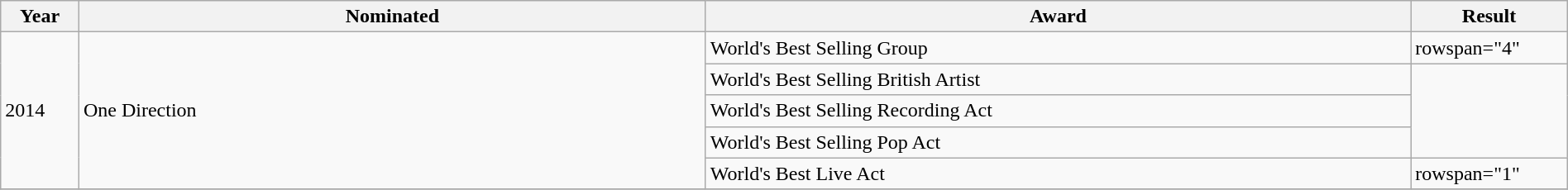<table class="wikitable" style="width:100%;">
<tr>
<th width=5%>Year</th>
<th style="width:40%;">Nominated</th>
<th style="width:45%;">Award</th>
<th style="width:10%;">Result</th>
</tr>
<tr>
<td rowspan="5">2014</td>
<td rowspan="5">One Direction</td>
<td>World's Best Selling Group</td>
<td>rowspan="4" </td>
</tr>
<tr>
<td>World's Best Selling British Artist</td>
</tr>
<tr>
<td>World's Best Selling Recording Act</td>
</tr>
<tr>
<td>World's Best Selling Pop Act</td>
</tr>
<tr>
<td>World's Best Live Act</td>
<td>rowspan="1" </td>
</tr>
<tr>
</tr>
</table>
